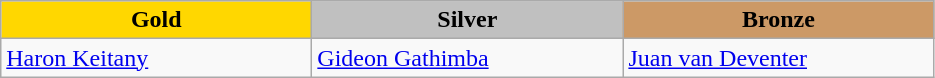<table class="wikitable" style="text-align:left">
<tr align="center">
<td width=200 bgcolor=gold><strong>Gold</strong></td>
<td width=200 bgcolor=silver><strong>Silver</strong></td>
<td width=200 bgcolor=CC9966><strong>Bronze</strong></td>
</tr>
<tr>
<td><a href='#'>Haron Keitany</a><br><em></em></td>
<td><a href='#'>Gideon Gathimba</a><br><em></em></td>
<td><a href='#'>Juan van Deventer</a><br><em></em></td>
</tr>
</table>
